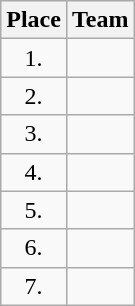<table class="wikitable" style="text-align: center;">
<tr>
<th>Place</th>
<th>Team</th>
</tr>
<tr>
<td>1.</td>
<td style="text-align:left;"></td>
</tr>
<tr>
<td>2.</td>
<td style="text-align:left;"></td>
</tr>
<tr>
<td>3.</td>
<td style="text-align:left;"></td>
</tr>
<tr>
<td>4.</td>
<td style="text-align:left;"></td>
</tr>
<tr>
<td>5.</td>
<td style="text-align:left;"></td>
</tr>
<tr>
<td>6.</td>
<td style="text-align:left;"></td>
</tr>
<tr>
<td>7.</td>
<td style="text-align:left;"></td>
</tr>
</table>
